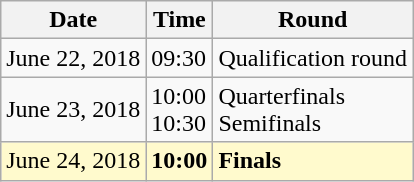<table class="wikitable">
<tr>
<th>Date</th>
<th>Time</th>
<th>Round</th>
</tr>
<tr>
<td>June 22, 2018</td>
<td>09:30</td>
<td>Qualification round</td>
</tr>
<tr>
<td>June 23, 2018</td>
<td>10:00<br>10:30</td>
<td>Quarterfinals<br>Semifinals</td>
</tr>
<tr style=background:lemonchiffon>
<td>June 24, 2018</td>
<td><strong>10:00</strong></td>
<td><strong>Finals</strong></td>
</tr>
</table>
